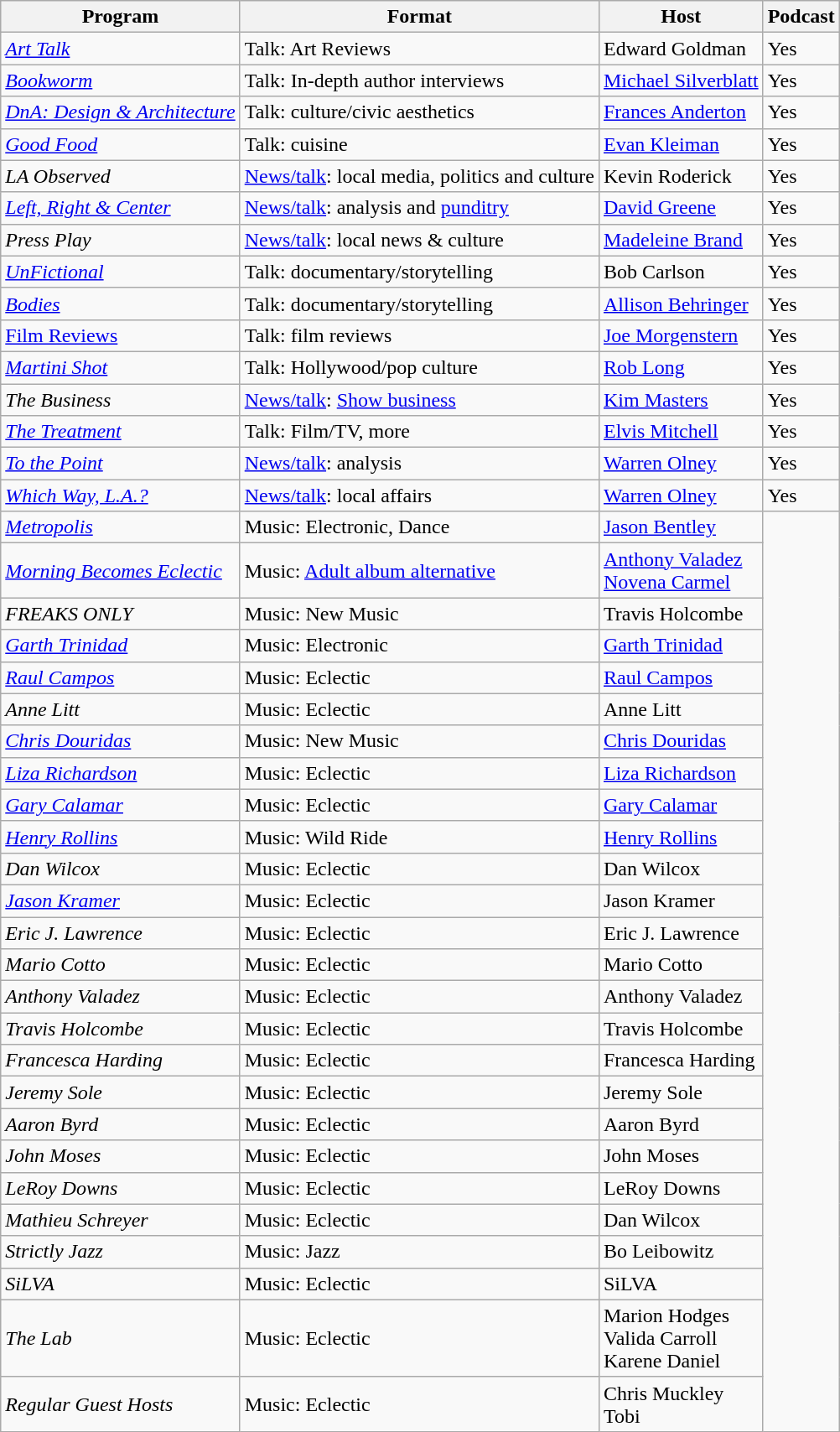<table class="wikitable">
<tr>
<th>Program</th>
<th>Format</th>
<th>Host</th>
<th>Podcast</th>
</tr>
<tr>
<td><em><a href='#'>Art Talk</a></em></td>
<td>Talk: Art Reviews</td>
<td>Edward Goldman</td>
<td>Yes</td>
</tr>
<tr>
<td><em><a href='#'>Bookworm</a></em></td>
<td>Talk: In-depth author interviews</td>
<td><a href='#'>Michael Silverblatt</a></td>
<td>Yes</td>
</tr>
<tr>
<td><em><a href='#'>DnA: Design & Architecture</a></em></td>
<td>Talk: culture/civic aesthetics</td>
<td><a href='#'>Frances Anderton</a></td>
<td>Yes</td>
</tr>
<tr>
<td><em><a href='#'>Good Food</a></em></td>
<td>Talk: cuisine</td>
<td><a href='#'>Evan Kleiman</a></td>
<td>Yes</td>
</tr>
<tr>
<td><em>LA Observed</em></td>
<td><a href='#'>News/talk</a>: local media, politics and culture</td>
<td>Kevin Roderick</td>
<td>Yes</td>
</tr>
<tr>
<td><em><a href='#'>Left, Right & Center</a></em></td>
<td><a href='#'>News/talk</a>: analysis and <a href='#'>punditry</a></td>
<td><a href='#'>David Greene</a></td>
<td>Yes</td>
</tr>
<tr>
<td><em>Press Play</em></td>
<td><a href='#'>News/talk</a>: local news & culture</td>
<td><a href='#'>Madeleine Brand</a></td>
<td>Yes</td>
</tr>
<tr>
<td><em><a href='#'>UnFictional</a></em></td>
<td>Talk: documentary/storytelling</td>
<td>Bob Carlson</td>
<td>Yes</td>
</tr>
<tr>
<td><em><a href='#'>Bodies</a></em></td>
<td>Talk: documentary/storytelling</td>
<td><a href='#'>Allison Behringer</a></td>
<td>Yes</td>
</tr>
<tr>
<td><a href='#'>Film Reviews</a></td>
<td>Talk: film reviews</td>
<td><a href='#'>Joe Morgenstern</a></td>
<td>Yes</td>
</tr>
<tr>
<td><em><a href='#'>Martini Shot</a></em></td>
<td>Talk: Hollywood/pop culture</td>
<td><a href='#'>Rob Long</a></td>
<td>Yes</td>
</tr>
<tr>
<td><em>The Business</em></td>
<td><a href='#'>News/talk</a>: <a href='#'>Show business</a></td>
<td><a href='#'>Kim Masters</a></td>
<td>Yes</td>
</tr>
<tr>
<td><em><a href='#'>The Treatment</a></em></td>
<td>Talk: Film/TV, more</td>
<td><a href='#'>Elvis Mitchell</a></td>
<td>Yes</td>
</tr>
<tr>
<td><em><a href='#'>To the Point</a></em></td>
<td><a href='#'>News/talk</a>: analysis</td>
<td><a href='#'>Warren Olney</a></td>
<td>Yes</td>
</tr>
<tr>
<td><em><a href='#'>Which Way, L.A.?</a></em></td>
<td><a href='#'>News/talk</a>: local affairs</td>
<td><a href='#'>Warren Olney</a></td>
<td>Yes</td>
</tr>
<tr>
<td><em><a href='#'>Metropolis</a></em></td>
<td>Music: Electronic, Dance</td>
<td><a href='#'>Jason Bentley</a></td>
</tr>
<tr>
<td><em><a href='#'>Morning Becomes Eclectic</a></em></td>
<td>Music: <a href='#'>Adult album alternative</a></td>
<td><a href='#'>Anthony Valadez</a><br><a href='#'>Novena Carmel</a></td>
</tr>
<tr>
<td><em>FREAKS ONLY</em></td>
<td>Music: New Music</td>
<td>Travis Holcombe</td>
</tr>
<tr>
<td><em><a href='#'>Garth Trinidad</a></em></td>
<td>Music: Electronic</td>
<td><a href='#'>Garth Trinidad</a></td>
</tr>
<tr>
<td><em><a href='#'>Raul Campos</a></em></td>
<td>Music: Eclectic</td>
<td><a href='#'>Raul Campos</a></td>
</tr>
<tr>
<td><em>Anne Litt</em></td>
<td>Music: Eclectic</td>
<td>Anne Litt</td>
</tr>
<tr>
<td><em><a href='#'>Chris Douridas</a></em></td>
<td>Music: New Music</td>
<td><a href='#'>Chris Douridas</a></td>
</tr>
<tr>
<td><em><a href='#'>Liza Richardson</a></em></td>
<td>Music: Eclectic</td>
<td><a href='#'>Liza Richardson</a></td>
</tr>
<tr>
<td><em><a href='#'>Gary Calamar</a></em></td>
<td>Music: Eclectic</td>
<td><a href='#'>Gary Calamar</a></td>
</tr>
<tr>
<td><em><a href='#'>Henry Rollins</a></em></td>
<td>Music: Wild Ride</td>
<td><a href='#'>Henry Rollins</a></td>
</tr>
<tr>
<td><em>Dan Wilcox</em></td>
<td>Music: Eclectic</td>
<td>Dan Wilcox</td>
</tr>
<tr>
<td><em><a href='#'>Jason Kramer</a></em></td>
<td>Music: Eclectic</td>
<td>Jason Kramer</td>
</tr>
<tr>
<td><em>Eric J. Lawrence</em></td>
<td>Music: Eclectic</td>
<td>Eric J. Lawrence</td>
</tr>
<tr>
<td><em>Mario Cotto</em></td>
<td>Music: Eclectic</td>
<td>Mario Cotto</td>
</tr>
<tr>
<td><em>Anthony Valadez</em></td>
<td>Music: Eclectic</td>
<td>Anthony Valadez</td>
</tr>
<tr>
<td><em>Travis Holcombe</em></td>
<td>Music: Eclectic</td>
<td>Travis Holcombe</td>
</tr>
<tr>
<td><em>Francesca Harding</em></td>
<td>Music: Eclectic</td>
<td>Francesca Harding</td>
</tr>
<tr>
<td><em>Jeremy Sole</em></td>
<td>Music: Eclectic</td>
<td>Jeremy Sole</td>
</tr>
<tr>
<td><em>Aaron Byrd</em></td>
<td>Music: Eclectic</td>
<td>Aaron Byrd</td>
</tr>
<tr>
<td><em>John Moses</em></td>
<td>Music: Eclectic</td>
<td>John Moses</td>
</tr>
<tr>
<td><em>LeRoy Downs</em></td>
<td>Music: Eclectic</td>
<td>LeRoy Downs</td>
</tr>
<tr>
<td><em>Mathieu Schreyer</em></td>
<td>Music: Eclectic</td>
<td>Dan Wilcox</td>
</tr>
<tr>
<td><em>Strictly Jazz</em></td>
<td>Music: Jazz</td>
<td>Bo Leibowitz</td>
</tr>
<tr>
<td><em>SiLVA</em></td>
<td>Music: Eclectic</td>
<td>SiLVA</td>
</tr>
<tr>
<td><em>The Lab</em></td>
<td>Music: Eclectic</td>
<td>Marion Hodges<br>Valida Carroll<br>Karene Daniel</td>
</tr>
<tr>
<td><em>Regular Guest Hosts</em></td>
<td>Music: Eclectic</td>
<td>Chris Muckley<br>Tobi</td>
</tr>
</table>
